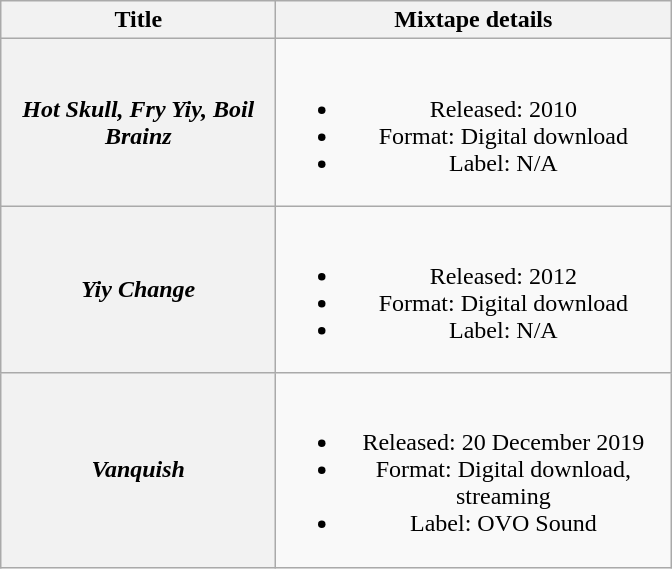<table class="wikitable plainrowheaders" style="text-align: center;">
<tr>
<th scope="col" style="width:11em;">Title</th>
<th scope="col" style="width:16em;">Mixtape details</th>
</tr>
<tr>
<th scope="row"><em>Hot Skull, Fry Yiy, Boil Brainz</em></th>
<td><br><ul><li>Released: 2010</li><li>Format: Digital download</li><li>Label: N/A</li></ul></td>
</tr>
<tr>
<th scope="row"><em>Yiy Change</em></th>
<td><br><ul><li>Released: 2012</li><li>Format: Digital download</li><li>Label: N/A</li></ul></td>
</tr>
<tr>
<th scope="row"><em>Vanquish</em></th>
<td><br><ul><li>Released: 20 December 2019</li><li>Format: Digital download, streaming</li><li>Label: OVO Sound</li></ul></td>
</tr>
</table>
